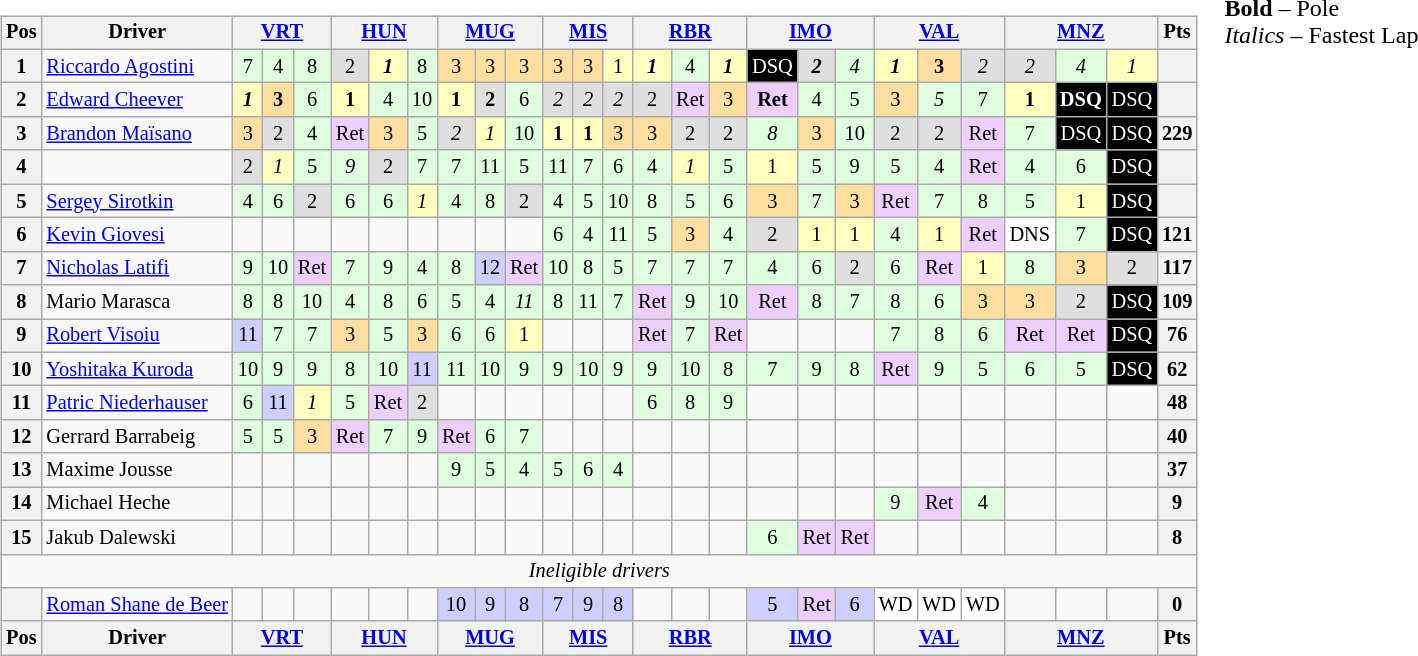<table>
<tr>
<td><br><table class="wikitable" style="font-size: 85%; text-align:center">
<tr valign="top">
<th valign="middle">Pos</th>
<th valign="middle">Driver</th>
<th colspan=3><a href='#'>VRT</a><br></th>
<th colspan=3><a href='#'>HUN</a><br></th>
<th colspan=3><a href='#'>MUG</a><br></th>
<th colspan=3><a href='#'>MIS</a><br></th>
<th colspan=3><a href='#'>RBR</a><br></th>
<th colspan=3><a href='#'>IMO</a><br></th>
<th colspan=3><a href='#'>VAL</a><br></th>
<th colspan=3><a href='#'>MNZ</a><br></th>
<th valign="middle">Pts</th>
</tr>
<tr>
<th>1</th>
<td align=left> <a href='#'>Riccardo Agostini</a></td>
<td style="background:#dfffdf;">7</td>
<td style="background:#dfffdf;">4</td>
<td style="background:#dfffdf;">8</td>
<td style="background:#dfdfdf;">2</td>
<td style="background:#ffffbf;"><strong><em>1</em></strong></td>
<td style="background:#dfffdf;">8</td>
<td style="background:#ffdf9f;">3</td>
<td style="background:#ffdf9f;">3</td>
<td style="background:#ffdf9f;">3</td>
<td style="background:#ffdf9f;">3</td>
<td style="background:#ffdf9f;">3</td>
<td style="background:#ffffbf;">1</td>
<td style="background:#ffffbf;"><strong><em>1</em></strong></td>
<td style="background:#dfffdf;">4</td>
<td style="background:#ffffbf;"><strong><em>1</em></strong></td>
<td style="background:black; color:white;">DSQ</td>
<td style="background:#dfdfdf;"><strong><em>2</em></strong></td>
<td style="background:#dfffdf;"><em>4</em></td>
<td style="background:#ffffbf;"><strong><em>1</em></strong></td>
<td style="background:#ffdf9f;"><strong>3</strong></td>
<td style="background:#dfdfdf;"><em>2</em></td>
<td style="background:#dfdfdf;"><em>2</em></td>
<td style="background:#dfffdf;"><em>4</em></td>
<td style="background:#ffffbf;"><em>1</em></td>
<th></th>
</tr>
<tr>
<th>2</th>
<td align=left> <a href='#'>Edward Cheever</a></td>
<td style="background:#ffffbf;"><strong><em>1</em></strong></td>
<td style="background:#ffdf9f;"><strong>3</strong></td>
<td style="background:#dfffdf;">6</td>
<td style="background:#ffffbf;"><strong>1</strong></td>
<td style="background:#dfffdf;">4</td>
<td style="background:#dfffdf;">10</td>
<td style="background:#ffffbf;"><strong>1</strong></td>
<td style="background:#dfdfdf;"><strong>2</strong></td>
<td style="background:#dfffdf;">6</td>
<td style="background:#dfdfdf;"><em>2</em></td>
<td style="background:#dfdfdf;"><em>2</em></td>
<td style="background:#dfdfdf;"><em>2</em></td>
<td style="background:#dfdfdf;">2</td>
<td style="background:#efcfff;">Ret</td>
<td style="background:#ffdf9f;">3</td>
<td style="background:#efcfff;"><strong>Ret</strong></td>
<td style="background:#dfffdf;">4</td>
<td style="background:#dfffdf;">5</td>
<td style="background:#ffdf9f;">3</td>
<td style="background:#dfffdf;"><em>5</em></td>
<td style="background:#dfffdf;">7</td>
<td style="background:#ffffbf;"><strong>1</strong></td>
<td style="background:black; color:white;"><strong>DSQ</strong></td>
<td style="background:black; color:white;">DSQ</td>
<th></th>
</tr>
<tr>
<th>3</th>
<td align=left> <a href='#'>Brandon Maïsano</a></td>
<td style="background:#ffdf9f;">3</td>
<td style="background:#dfdfdf;">2</td>
<td style="background:#dfffdf;">4</td>
<td style="background:#efcfff;">Ret</td>
<td style="background:#ffdf9f;">3</td>
<td style="background:#dfffdf;">5</td>
<td style="background:#dfdfdf;"><em>2</em></td>
<td style="background:#ffffbf;"><em>1</em></td>
<td style="background:#dfffdf;">10</td>
<td style="background:#ffffbf;"><strong>1</strong></td>
<td style="background:#ffffbf;"><strong>1</strong></td>
<td style="background:#ffdf9f;">3</td>
<td style="background:#ffdf9f;">3</td>
<td style="background:#dfdfdf;">2</td>
<td style="background:#dfdfdf;">2</td>
<td style="background:#dfffdf;"><em>8</em></td>
<td style="background:#ffdf9f;">3</td>
<td style="background:#dfffdf;">10</td>
<td style="background:#dfdfdf;">2</td>
<td style="background:#dfdfdf;">2</td>
<td style="background:#efcfff;">Ret</td>
<td style="background:#dfffdf;">7</td>
<td style="background:black; color:white;">DSQ</td>
<td style="background:black; color:white;">DSQ</td>
<th>229</th>
</tr>
<tr>
<th>4</th>
<td align=left></td>
<td style="background:#dfdfdf;">2</td>
<td style="background:#ffffbf;"><em>1</em></td>
<td style="background:#dfffdf;">5</td>
<td style="background:#dfffdf;"><em>9</em></td>
<td style="background:#dfdfdf;">2</td>
<td style="background:#dfffdf;">7</td>
<td style="background:#dfffdf;">7</td>
<td style="background:#dfffdf;">11</td>
<td style="background:#dfffdf;">5</td>
<td style="background:#dfffdf;">11</td>
<td style="background:#dfffdf;">7</td>
<td style="background:#dfffdf;">6</td>
<td style="background:#dfffdf;">4</td>
<td style="background:#ffffbf;"><em>1</em></td>
<td style="background:#dfffdf;">5</td>
<td style="background:#ffffbf;">1</td>
<td style="background:#dfffdf;">5</td>
<td style="background:#dfffdf;">9</td>
<td style="background:#dfffdf;">5</td>
<td style="background:#dfffdf;">4</td>
<td style="background:#efcfff;">Ret</td>
<td style="background:#dfffdf;">4</td>
<td style="background:#dfffdf;">6</td>
<td style="background:black; color:white;">DSQ</td>
<th></th>
</tr>
<tr>
<th>5</th>
<td align=left> <a href='#'>Sergey Sirotkin</a></td>
<td style="background:#dfffdf;">4</td>
<td style="background:#dfffdf;">6</td>
<td style="background:#dfdfdf;">2</td>
<td style="background:#dfffdf;">6</td>
<td style="background:#dfffdf;">6</td>
<td style="background:#ffffbf;"><em>1</em></td>
<td style="background:#dfffdf;">4</td>
<td style="background:#dfffdf;">8</td>
<td style="background:#dfdfdf;">2</td>
<td style="background:#dfffdf;">4</td>
<td style="background:#dfffdf;">5</td>
<td style="background:#dfffdf;">10</td>
<td style="background:#dfffdf;">8</td>
<td style="background:#dfffdf;">5</td>
<td style="background:#dfffdf;">6</td>
<td style="background:#ffdf9f;">3</td>
<td style="background:#dfffdf;">7</td>
<td style="background:#ffdf9f;">3</td>
<td style="background:#efcfff;">Ret</td>
<td style="background:#dfffdf;">7</td>
<td style="background:#dfffdf;">8</td>
<td style="background:#dfffdf;">5</td>
<td style="background:#ffffbf;">1</td>
<td style="background:black; color:white;">DSQ</td>
<th></th>
</tr>
<tr>
<th>6</th>
<td align=left> <a href='#'>Kevin Giovesi</a></td>
<td></td>
<td></td>
<td></td>
<td></td>
<td></td>
<td></td>
<td></td>
<td></td>
<td></td>
<td style="background:#dfffdf;">6</td>
<td style="background:#dfffdf;">4</td>
<td style="background:#dfffdf;">11</td>
<td style="background:#dfffdf;">5</td>
<td style="background:#ffdf9f;">3</td>
<td style="background:#dfffdf;">4</td>
<td style="background:#dfdfdf;">2</td>
<td style="background:#ffffbf;">1</td>
<td style="background:#ffffbf;">1</td>
<td style="background:#dfffdf;">4</td>
<td style="background:#ffffbf;">1</td>
<td style="background:#efcfff;">Ret</td>
<td style="background:#ffffff;">DNS</td>
<td style="background:#dfffdf;">7</td>
<td style="background:black; color:white;">DSQ</td>
<th>121</th>
</tr>
<tr>
<th>7</th>
<td align=left> <a href='#'>Nicholas Latifi</a></td>
<td style="background:#dfffdf;">9</td>
<td style="background:#dfffdf;">10</td>
<td style="background:#efcfff;">Ret</td>
<td style="background:#dfffdf;">7</td>
<td style="background:#dfffdf;">9</td>
<td style="background:#dfffdf;">4</td>
<td style="background:#dfffdf;">8</td>
<td style="background:#cfcfff;">12</td>
<td style="background:#efcfff;">Ret</td>
<td style="background:#dfffdf;">10</td>
<td style="background:#dfffdf;">8</td>
<td style="background:#dfffdf;">5</td>
<td style="background:#dfffdf;">7</td>
<td style="background:#dfffdf;">7</td>
<td style="background:#dfffdf;">7</td>
<td style="background:#dfffdf;">4</td>
<td style="background:#dfffdf;">6</td>
<td style="background:#dfdfdf;">2</td>
<td style="background:#dfffdf;">6</td>
<td style="background:#efcfff;">Ret</td>
<td style="background:#ffffbf;">1</td>
<td style="background:#dfffdf;">8</td>
<td style="background:#ffdf9f;">3</td>
<td style="background:#dfdfdf;">2</td>
<th>117</th>
</tr>
<tr>
<th>8</th>
<td align=left> Mario Marasca</td>
<td style="background:#dfffdf;">8</td>
<td style="background:#dfffdf;">8</td>
<td style="background:#dfffdf;">10</td>
<td style="background:#dfffdf;">4</td>
<td style="background:#dfffdf;">8</td>
<td style="background:#dfffdf;">6</td>
<td style="background:#dfffdf;">5</td>
<td style="background:#dfffdf;">4</td>
<td style="background:#dfffdf;"><em>11</em></td>
<td style="background:#dfffdf;">8</td>
<td style="background:#dfffdf;">11</td>
<td style="background:#dfffdf;">7</td>
<td style="background:#efcfff;">Ret</td>
<td style="background:#dfffdf;">9</td>
<td style="background:#dfffdf;">10</td>
<td style="background:#efcfff;">Ret</td>
<td style="background:#dfffdf;">8</td>
<td style="background:#dfffdf;">7</td>
<td style="background:#dfffdf;">8</td>
<td style="background:#dfffdf;">6</td>
<td style="background:#ffdf9f;">3</td>
<td style="background:#ffdf9f;">3</td>
<td style="background:#dfdfdf;">2</td>
<td style="background:black; color:white;">DSQ</td>
<th>109</th>
</tr>
<tr>
<th>9</th>
<td align=left> <a href='#'>Robert Visoiu</a></td>
<td style="background:#cfcfff;">11</td>
<td style="background:#dfffdf;">7</td>
<td style="background:#dfffdf;">7</td>
<td style="background:#ffdf9f;">3</td>
<td style="background:#dfffdf;">5</td>
<td style="background:#ffdf9f;">3</td>
<td style="background:#dfffdf;">6</td>
<td style="background:#dfffdf;">6</td>
<td style="background:#ffffbf;">1</td>
<td></td>
<td></td>
<td></td>
<td style="background:#efcfff;">Ret</td>
<td style="background:#dfffdf;">7</td>
<td style="background:#efcfff;">Ret</td>
<td></td>
<td></td>
<td></td>
<td style="background:#dfffdf;">7</td>
<td style="background:#dfffdf;">8</td>
<td style="background:#dfffdf;">6</td>
<td style="background:#efcfff;">Ret</td>
<td style="background:#efcfff;">Ret</td>
<td style="background:black; color:white;">DSQ</td>
<th>76</th>
</tr>
<tr>
<th>10</th>
<td align=left> <a href='#'>Yoshitaka Kuroda</a></td>
<td style="background:#dfffdf;">10</td>
<td style="background:#dfffdf;">9</td>
<td style="background:#dfffdf;">9</td>
<td style="background:#dfffdf;">8</td>
<td style="background:#dfffdf;">10</td>
<td style="background:#cfcfff;">11</td>
<td style="background:#dfffdf;">11</td>
<td style="background:#dfffdf;">10</td>
<td style="background:#dfffdf;">9</td>
<td style="background:#dfffdf;">9</td>
<td style="background:#dfffdf;">10</td>
<td style="background:#dfffdf;">9</td>
<td style="background:#dfffdf;">9</td>
<td style="background:#dfffdf;">10</td>
<td style="background:#dfffdf;">8</td>
<td style="background:#dfffdf;">7</td>
<td style="background:#dfffdf;">9</td>
<td style="background:#dfffdf;">8</td>
<td style="background:#efcfff;">Ret</td>
<td style="background:#dfffdf;">9</td>
<td style="background:#dfffdf;">5</td>
<td style="background:#dfffdf;">6</td>
<td style="background:#dfffdf;">5</td>
<td style="background:black; color:white;">DSQ</td>
<th>62</th>
</tr>
<tr>
<th>11</th>
<td align=left> <a href='#'>Patric Niederhauser</a></td>
<td style="background:#dfffdf;">6</td>
<td style="background:#cfcfff;">11</td>
<td style="background:#ffffbf;"><em>1</em></td>
<td style="background:#dfffdf;">5</td>
<td style="background:#efcfff;">Ret</td>
<td style="background:#dfdfdf;">2</td>
<td></td>
<td></td>
<td></td>
<td></td>
<td></td>
<td></td>
<td style="background:#dfffdf;">6</td>
<td style="background:#dfffdf;">8</td>
<td style="background:#dfffdf;">9</td>
<td></td>
<td></td>
<td></td>
<td></td>
<td></td>
<td></td>
<td></td>
<td></td>
<td></td>
<th>48</th>
</tr>
<tr>
<th>12</th>
<td align=left> Gerrard Barrabeig</td>
<td style="background:#dfffdf;">5</td>
<td style="background:#dfffdf;">5</td>
<td style="background:#ffdf9f;">3</td>
<td style="background:#efcfff;">Ret</td>
<td style="background:#dfffdf;">7</td>
<td style="background:#dfffdf;">9</td>
<td style="background:#efcfff;">Ret</td>
<td style="background:#dfffdf;">6</td>
<td style="background:#dfffdf;">7</td>
<td></td>
<td></td>
<td></td>
<td></td>
<td></td>
<td></td>
<td></td>
<td></td>
<td></td>
<td></td>
<td></td>
<td></td>
<td></td>
<td></td>
<td></td>
<th>40</th>
</tr>
<tr>
<th>13</th>
<td align=left> Maxime Jousse</td>
<td></td>
<td></td>
<td></td>
<td></td>
<td></td>
<td></td>
<td style="background:#dfffdf;">9</td>
<td style="background:#dfffdf;">5</td>
<td style="background:#dfffdf;">4</td>
<td style="background:#dfffdf;">5</td>
<td style="background:#dfffdf;">6</td>
<td style="background:#dfffdf;">4</td>
<td></td>
<td></td>
<td></td>
<td></td>
<td></td>
<td></td>
<td></td>
<td></td>
<td></td>
<td></td>
<td></td>
<td></td>
<th>37</th>
</tr>
<tr>
<th>14</th>
<td align=left> Michael Heche</td>
<td></td>
<td></td>
<td></td>
<td></td>
<td></td>
<td></td>
<td></td>
<td></td>
<td></td>
<td></td>
<td></td>
<td></td>
<td></td>
<td></td>
<td></td>
<td></td>
<td></td>
<td></td>
<td style="background:#dfffdf;">9</td>
<td style="background:#efcfff;">Ret</td>
<td style="background:#dfffdf;">4</td>
<td></td>
<td></td>
<td></td>
<th>9</th>
</tr>
<tr>
<th>15</th>
<td align=left> Jakub Dalewski</td>
<td></td>
<td></td>
<td></td>
<td></td>
<td></td>
<td></td>
<td></td>
<td></td>
<td></td>
<td></td>
<td></td>
<td></td>
<td></td>
<td></td>
<td></td>
<td style="background:#dfffdf;">6</td>
<td style="background:#efcfff;">Ret</td>
<td style="background:#efcfff;">Ret</td>
<td></td>
<td></td>
<td></td>
<td></td>
<td></td>
<td></td>
<th>8</th>
</tr>
<tr>
<td colspan=27 align=center><em>Ineligible drivers</em></td>
</tr>
<tr>
<th></th>
<td align=left> <a href='#'>Roman Shane de Beer</a></td>
<td></td>
<td></td>
<td></td>
<td></td>
<td></td>
<td></td>
<td style="background:#cfcfff;">10</td>
<td style="background:#cfcfff;">9</td>
<td style="background:#cfcfff;">8</td>
<td style="background:#cfcfff;">7</td>
<td style="background:#cfcfff;">9</td>
<td style="background:#cfcfff;">8</td>
<td></td>
<td></td>
<td></td>
<td style="background:#cfcfff;">5</td>
<td style="background:#efcfff;">Ret</td>
<td style="background:#cfcfff;">6</td>
<td style="background:#ffffff;">WD</td>
<td style="background:#ffffff;">WD</td>
<td style="background:#ffFfff;">WD</td>
<td></td>
<td></td>
<td></td>
<th>0</th>
</tr>
<tr valign="top">
<th valign="middle">Pos</th>
<th valign="middle">Driver</th>
<th colspan=3><a href='#'>VRT</a><br></th>
<th colspan=3><a href='#'>HUN</a><br></th>
<th colspan=3><a href='#'>MUG</a><br></th>
<th colspan=3><a href='#'>MIS</a><br></th>
<th colspan=3><a href='#'>RBR</a><br></th>
<th colspan=3><a href='#'>IMO</a><br></th>
<th colspan=3><a href='#'>VAL</a><br></th>
<th colspan=3><a href='#'>MNZ</a><br></th>
<th valign="middle">Pts</th>
</tr>
</table>
</td>
<td valign="top"><br>
<span><strong>Bold</strong> – Pole<br>
<em>Italics</em> – Fastest Lap</span></td>
</tr>
</table>
